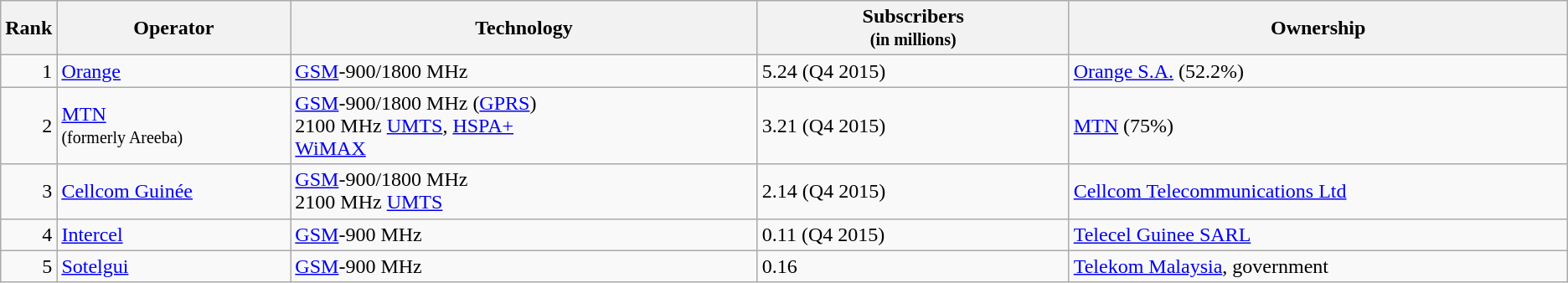<table class="wikitable">
<tr>
<th style="width:3%;">Rank</th>
<th style="width:15%;">Operator</th>
<th style="width:30%;">Technology</th>
<th style="width:20%;">Subscribers<br><small>(in millions)</small></th>
<th style="width:32%;">Ownership</th>
</tr>
<tr>
<td align=right>1</td>
<td><a href='#'>Orange</a></td>
<td><a href='#'>GSM</a>-900/1800 MHz</td>
<td>5.24 (Q4 2015)</td>
<td><a href='#'>Orange S.A.</a> (52.2%)</td>
</tr>
<tr>
<td align=right>2</td>
<td><a href='#'>MTN</a><br><small>(formerly Areeba)</small></td>
<td><a href='#'>GSM</a>-900/1800 MHz (<a href='#'>GPRS</a>)<br>2100 MHz <a href='#'>UMTS</a>, <a href='#'>HSPA+</a><br><a href='#'>WiMAX</a></td>
<td>3.21 (Q4 2015)</td>
<td><a href='#'>MTN</a> (75%)</td>
</tr>
<tr>
<td align=right>3</td>
<td><a href='#'>Cellcom Guinée</a></td>
<td><a href='#'>GSM</a>-900/1800 MHz<br>2100 MHz <a href='#'>UMTS</a></td>
<td>2.14 (Q4 2015)</td>
<td><a href='#'>Cellcom Telecommunications Ltd</a></td>
</tr>
<tr>
<td align=right>4</td>
<td><a href='#'>Intercel</a></td>
<td><a href='#'>GSM</a>-900 MHz</td>
<td>0.11 (Q4 2015)</td>
<td><a href='#'>Telecel Guinee SARL</a></td>
</tr>
<tr>
<td align=right>5</td>
<td><a href='#'>Sotelgui</a></td>
<td><a href='#'>GSM</a>-900 MHz</td>
<td>0.16 </td>
<td><a href='#'>Telekom Malaysia</a>, government</td>
</tr>
</table>
